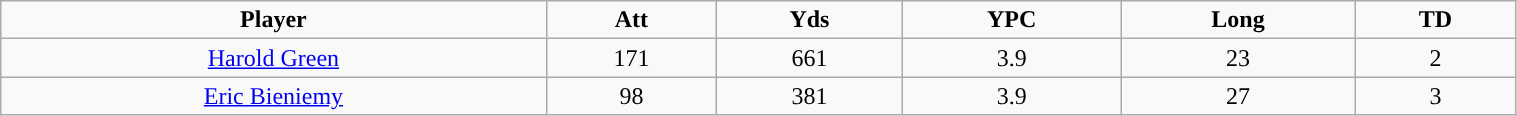<table class="wikitable" width="80%">
<tr align="center">
<td><strong>Player</strong></td>
<td><strong>Att</strong></td>
<td><strong>Yds</strong></td>
<td><strong>YPC</strong></td>
<td><strong>Long</strong></td>
<td><strong>TD</strong></td>
</tr>
<tr align="center" bgcolor="">
<td><a href='#'>Harold Green</a></td>
<td>171</td>
<td>661</td>
<td>3.9</td>
<td>23</td>
<td>2</td>
</tr>
<tr align="center" bgcolor="">
<td><a href='#'>Eric Bieniemy</a></td>
<td>98</td>
<td>381</td>
<td>3.9</td>
<td>27</td>
<td>3</td>
</tr>
</table>
